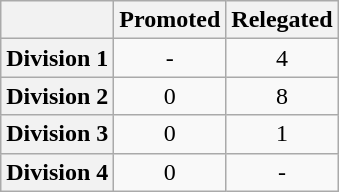<table class="wikitable" style="text-align:center">
<tr>
<th></th>
<th>Promoted</th>
<th>Relegated</th>
</tr>
<tr>
<th>Division 1</th>
<td>-</td>
<td>4</td>
</tr>
<tr>
<th>Division 2</th>
<td>0</td>
<td>8</td>
</tr>
<tr>
<th>Division 3</th>
<td>0</td>
<td>1</td>
</tr>
<tr>
<th>Division 4</th>
<td>0</td>
<td>-</td>
</tr>
</table>
